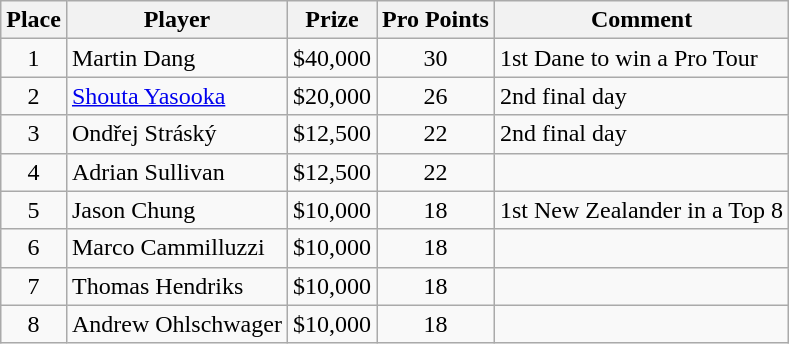<table class="wikitable">
<tr>
<th>Place</th>
<th>Player</th>
<th>Prize</th>
<th>Pro Points</th>
<th>Comment</th>
</tr>
<tr>
<td align=center>1</td>
<td> Martin Dang</td>
<td align=center>$40,000</td>
<td align=center>30</td>
<td>1st Dane to win a Pro Tour</td>
</tr>
<tr>
<td align=center>2</td>
<td> <a href='#'>Shouta Yasooka</a></td>
<td align=center>$20,000</td>
<td align=center>26</td>
<td>2nd final day</td>
</tr>
<tr>
<td align=center>3</td>
<td> Ondřej Stráský</td>
<td align=center>$12,500</td>
<td align=center>22</td>
<td>2nd final day</td>
</tr>
<tr>
<td align=center>4</td>
<td> Adrian Sullivan</td>
<td align=center>$12,500</td>
<td align=center>22</td>
<td></td>
</tr>
<tr>
<td align=center>5</td>
<td> Jason Chung</td>
<td align=center>$10,000</td>
<td align=center>18</td>
<td>1st New Zealander in a Top 8</td>
</tr>
<tr>
<td align=center>6</td>
<td> Marco Cammilluzzi</td>
<td align=center>$10,000</td>
<td align=center>18</td>
<td></td>
</tr>
<tr>
<td align=center>7</td>
<td> Thomas Hendriks</td>
<td align=center>$10,000</td>
<td align=center>18</td>
<td></td>
</tr>
<tr>
<td align=center>8</td>
<td> Andrew Ohlschwager</td>
<td align=center>$10,000</td>
<td align=center>18</td>
<td></td>
</tr>
</table>
